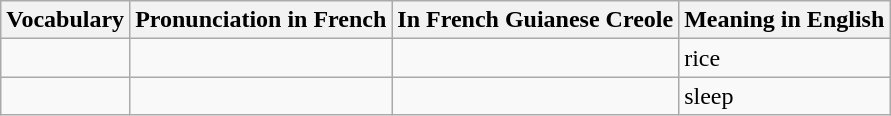<table Class = "wikitable">
<tr>
<th>Vocabulary</th>
<th>Pronunciation in French</th>
<th>In French Guianese Creole</th>
<th>Meaning in English</th>
</tr>
<tr>
<td></td>
<td></td>
<td></td>
<td>rice</td>
</tr>
<tr>
<td></td>
<td></td>
<td></td>
<td>sleep</td>
</tr>
</table>
